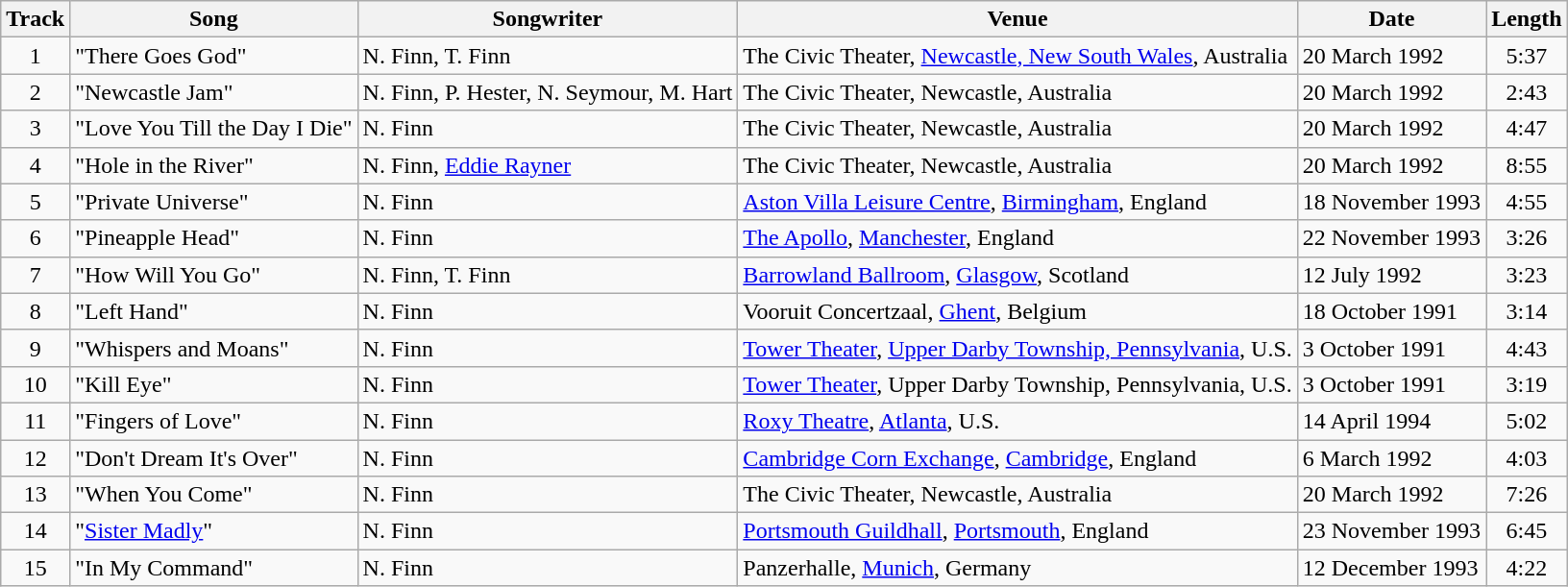<table class="wikitable">
<tr>
<th>Track</th>
<th class="unsortable">Song</th>
<th class="unsortable">Songwriter</th>
<th>Venue</th>
<th class="unsortable">Date</th>
<th>Length</th>
</tr>
<tr>
<td align="center">1</td>
<td>"There Goes God"</td>
<td>N. Finn, T. Finn</td>
<td>The Civic Theater, <a href='#'>Newcastle, New South Wales</a>, Australia</td>
<td>20 March 1992</td>
<td align="center">5:37</td>
</tr>
<tr>
<td align="center">2</td>
<td>"Newcastle Jam"</td>
<td>N. Finn, P. Hester, N. Seymour, M. Hart</td>
<td>The Civic Theater, Newcastle, Australia</td>
<td>20 March 1992</td>
<td align="center">2:43</td>
</tr>
<tr>
<td align="center">3</td>
<td>"Love You Till the Day I Die"</td>
<td>N. Finn</td>
<td>The Civic Theater, Newcastle, Australia</td>
<td>20 March 1992</td>
<td align="center">4:47</td>
</tr>
<tr>
<td align="center">4</td>
<td>"Hole in the River"</td>
<td>N. Finn, <a href='#'>Eddie Rayner</a></td>
<td>The Civic Theater, Newcastle, Australia</td>
<td>20 March 1992</td>
<td align="center">8:55</td>
</tr>
<tr>
<td align="center">5</td>
<td>"Private Universe"</td>
<td>N. Finn</td>
<td><a href='#'>Aston Villa Leisure Centre</a>, <a href='#'>Birmingham</a>, England</td>
<td>18 November 1993</td>
<td align="center">4:55</td>
</tr>
<tr>
<td align="center">6</td>
<td>"Pineapple Head"</td>
<td>N. Finn</td>
<td><a href='#'>The Apollo</a>, <a href='#'>Manchester</a>, England</td>
<td>22 November 1993</td>
<td align="center">3:26</td>
</tr>
<tr>
<td align="center">7</td>
<td>"How Will You Go"</td>
<td>N. Finn, T. Finn</td>
<td><a href='#'>Barrowland Ballroom</a>, <a href='#'>Glasgow</a>, Scotland</td>
<td>12 July 1992</td>
<td align="center">3:23</td>
</tr>
<tr>
<td align="center">8</td>
<td>"Left Hand"</td>
<td>N. Finn</td>
<td>Vooruit Concertzaal, <a href='#'>Ghent</a>, Belgium</td>
<td>18 October 1991</td>
<td align="center">3:14</td>
</tr>
<tr>
<td align="center">9</td>
<td>"Whispers and Moans"</td>
<td>N. Finn</td>
<td><a href='#'>Tower Theater</a>, <a href='#'>Upper Darby Township, Pennsylvania</a>, U.S.</td>
<td>3 October 1991</td>
<td align="center">4:43</td>
</tr>
<tr>
<td align="center">10</td>
<td>"Kill Eye"</td>
<td>N. Finn</td>
<td><a href='#'>Tower Theater</a>, Upper Darby Township, Pennsylvania, U.S.</td>
<td>3 October 1991</td>
<td align="center">3:19</td>
</tr>
<tr>
<td align="center">11</td>
<td>"Fingers of Love"</td>
<td>N. Finn</td>
<td><a href='#'>Roxy Theatre</a>, <a href='#'>Atlanta</a>, U.S.</td>
<td>14 April 1994</td>
<td align="center">5:02</td>
</tr>
<tr>
<td align="center">12</td>
<td>"Don't Dream It's Over"</td>
<td>N. Finn</td>
<td><a href='#'>Cambridge Corn Exchange</a>, <a href='#'>Cambridge</a>, England</td>
<td>6 March 1992</td>
<td align="center">4:03</td>
</tr>
<tr>
<td align="center">13</td>
<td>"When You Come"</td>
<td>N. Finn</td>
<td>The Civic Theater, Newcastle, Australia</td>
<td>20 March 1992</td>
<td align="center">7:26</td>
</tr>
<tr>
<td align="center">14</td>
<td>"<a href='#'>Sister Madly</a>"</td>
<td>N. Finn</td>
<td><a href='#'>Portsmouth Guildhall</a>, <a href='#'>Portsmouth</a>, England</td>
<td>23 November 1993</td>
<td align="center">6:45</td>
</tr>
<tr>
<td align="center">15</td>
<td>"In My Command"</td>
<td>N. Finn</td>
<td>Panzerhalle, <a href='#'>Munich</a>, Germany</td>
<td>12 December 1993</td>
<td align="center">4:22</td>
</tr>
</table>
